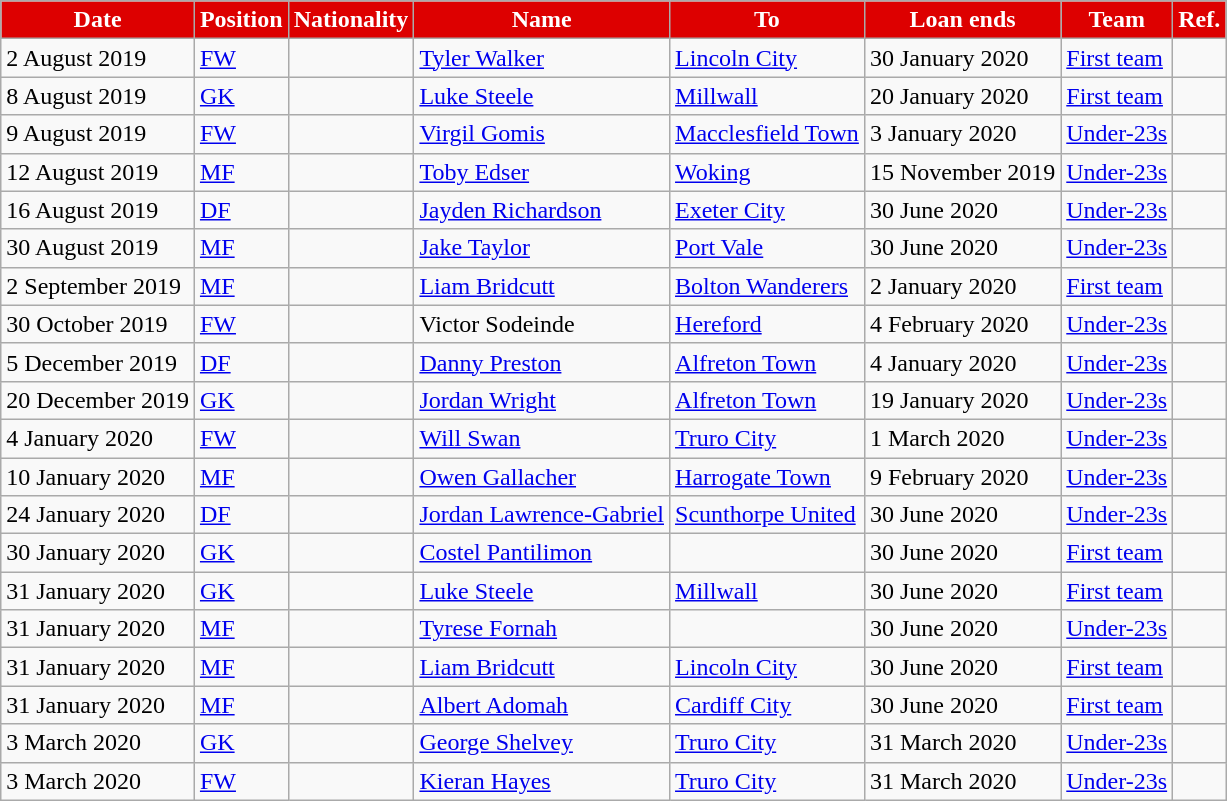<table class="wikitable">
<tr>
<th style="background:#DD0000; color:#FFFFFF;">Date</th>
<th style="background:#DD0000; color:#FFFFFF;">Position</th>
<th style="background:#DD0000; color:#FFFFFF;">Nationality</th>
<th style="background:#DD0000; color:#FFFFFF;">Name</th>
<th style="background:#DD0000; color:#FFFFFF;">To</th>
<th style="background:#DD0000; color:#FFFFFF;">Loan ends</th>
<th style="background:#DD0000; color:#FFFFFF;">Team</th>
<th style="background:#DD0000; color:#FFFFFF;">Ref.</th>
</tr>
<tr>
<td>2 August 2019</td>
<td><a href='#'>FW</a></td>
<td></td>
<td><a href='#'>Tyler Walker</a></td>
<td><a href='#'>Lincoln City</a></td>
<td>30 January 2020</td>
<td><a href='#'>First team</a></td>
<td></td>
</tr>
<tr>
<td>8 August 2019</td>
<td><a href='#'>GK</a></td>
<td></td>
<td><a href='#'>Luke Steele</a></td>
<td><a href='#'>Millwall</a></td>
<td>20 January 2020</td>
<td><a href='#'>First team</a></td>
<td></td>
</tr>
<tr>
<td>9 August 2019</td>
<td><a href='#'>FW</a></td>
<td></td>
<td><a href='#'>Virgil Gomis</a></td>
<td><a href='#'>Macclesfield Town</a></td>
<td>3 January 2020</td>
<td><a href='#'>Under-23s</a></td>
<td></td>
</tr>
<tr>
<td>12 August 2019</td>
<td><a href='#'>MF</a></td>
<td></td>
<td><a href='#'>Toby Edser</a></td>
<td><a href='#'>Woking</a></td>
<td>15 November 2019</td>
<td><a href='#'>Under-23s</a></td>
<td></td>
</tr>
<tr>
<td>16 August 2019</td>
<td><a href='#'>DF</a></td>
<td></td>
<td><a href='#'>Jayden Richardson</a></td>
<td><a href='#'>Exeter City</a></td>
<td>30 June 2020</td>
<td><a href='#'>Under-23s</a></td>
<td></td>
</tr>
<tr>
<td>30 August 2019</td>
<td><a href='#'>MF</a></td>
<td></td>
<td><a href='#'>Jake Taylor</a></td>
<td><a href='#'>Port Vale</a></td>
<td>30 June 2020</td>
<td><a href='#'>Under-23s</a></td>
<td></td>
</tr>
<tr>
<td>2 September 2019</td>
<td><a href='#'>MF</a></td>
<td></td>
<td><a href='#'>Liam Bridcutt</a></td>
<td><a href='#'>Bolton Wanderers</a></td>
<td>2 January 2020</td>
<td><a href='#'>First team</a></td>
<td></td>
</tr>
<tr>
<td>30 October 2019</td>
<td><a href='#'>FW</a></td>
<td></td>
<td>Victor Sodeinde</td>
<td><a href='#'>Hereford</a></td>
<td>4 February 2020</td>
<td><a href='#'>Under-23s</a></td>
<td></td>
</tr>
<tr>
<td>5 December 2019</td>
<td><a href='#'>DF</a></td>
<td></td>
<td><a href='#'>Danny Preston</a></td>
<td><a href='#'>Alfreton Town</a></td>
<td>4 January 2020</td>
<td><a href='#'>Under-23s</a></td>
<td></td>
</tr>
<tr>
<td>20 December 2019</td>
<td><a href='#'>GK</a></td>
<td></td>
<td><a href='#'>Jordan Wright</a></td>
<td><a href='#'>Alfreton Town</a></td>
<td>19 January 2020</td>
<td><a href='#'>Under-23s</a></td>
<td></td>
</tr>
<tr>
<td>4 January 2020</td>
<td><a href='#'>FW</a></td>
<td></td>
<td><a href='#'>Will Swan</a></td>
<td><a href='#'>Truro City</a></td>
<td>1 March 2020</td>
<td><a href='#'>Under-23s</a></td>
<td></td>
</tr>
<tr>
<td>10 January 2020</td>
<td><a href='#'>MF</a></td>
<td></td>
<td><a href='#'>Owen Gallacher</a></td>
<td><a href='#'>Harrogate Town</a></td>
<td>9 February 2020</td>
<td><a href='#'>Under-23s</a></td>
<td></td>
</tr>
<tr>
<td>24 January 2020</td>
<td><a href='#'>DF</a></td>
<td></td>
<td><a href='#'>Jordan Lawrence-Gabriel</a></td>
<td><a href='#'>Scunthorpe United</a></td>
<td>30 June 2020</td>
<td><a href='#'>Under-23s</a></td>
<td></td>
</tr>
<tr>
<td>30 January 2020</td>
<td><a href='#'>GK</a></td>
<td></td>
<td><a href='#'>Costel Pantilimon</a></td>
<td></td>
<td>30 June 2020</td>
<td><a href='#'>First team</a></td>
<td></td>
</tr>
<tr>
<td>31 January 2020</td>
<td><a href='#'>GK</a></td>
<td></td>
<td><a href='#'>Luke Steele</a></td>
<td><a href='#'>Millwall</a></td>
<td>30 June 2020</td>
<td><a href='#'>First team</a></td>
<td></td>
</tr>
<tr>
<td>31 January 2020</td>
<td><a href='#'>MF</a></td>
<td></td>
<td><a href='#'>Tyrese Fornah</a></td>
<td></td>
<td>30 June 2020</td>
<td><a href='#'>Under-23s</a></td>
<td></td>
</tr>
<tr>
<td>31 January 2020</td>
<td><a href='#'>MF</a></td>
<td></td>
<td><a href='#'>Liam Bridcutt</a></td>
<td><a href='#'>Lincoln City</a></td>
<td>30 June 2020</td>
<td><a href='#'>First team</a></td>
<td></td>
</tr>
<tr>
<td>31 January 2020</td>
<td><a href='#'>MF</a></td>
<td></td>
<td><a href='#'>Albert Adomah</a></td>
<td><a href='#'>Cardiff City</a></td>
<td>30 June 2020</td>
<td><a href='#'>First team</a></td>
<td></td>
</tr>
<tr>
<td>3 March 2020</td>
<td><a href='#'>GK</a></td>
<td></td>
<td><a href='#'>George Shelvey</a></td>
<td><a href='#'>Truro City</a></td>
<td>31 March 2020</td>
<td><a href='#'>Under-23s</a></td>
<td></td>
</tr>
<tr>
<td>3 March 2020</td>
<td><a href='#'>FW</a></td>
<td></td>
<td><a href='#'>Kieran Hayes</a></td>
<td><a href='#'>Truro City</a></td>
<td>31 March 2020</td>
<td><a href='#'>Under-23s</a></td>
<td></td>
</tr>
</table>
